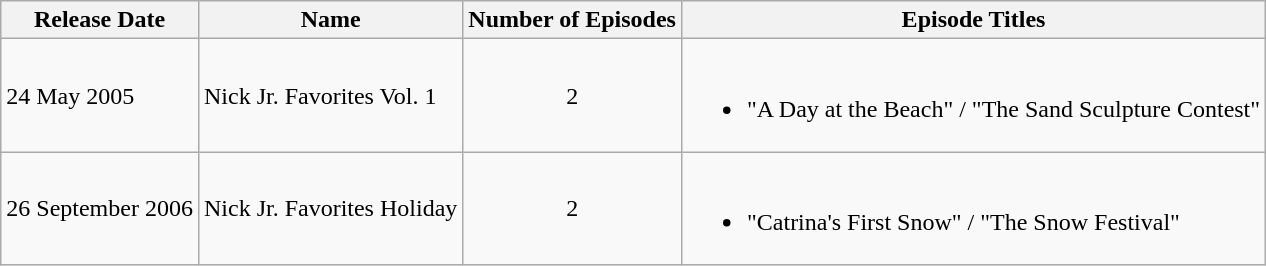<table class="wikitable">
<tr>
<th>Release Date</th>
<th>Name</th>
<th>Number of Episodes</th>
<th>Episode Titles</th>
</tr>
<tr>
<td>24 May 2005</td>
<td>Nick Jr. Favorites Vol. 1</td>
<td align="center">2</td>
<td><br><ul><li>"A Day at the Beach" / "The Sand Sculpture Contest"</li></ul></td>
</tr>
<tr>
<td>26 September 2006</td>
<td>Nick Jr. Favorites Holiday</td>
<td align="center">2</td>
<td><br><ul><li>"Catrina's First Snow" / "The Snow Festival"</li></ul></td>
</tr>
</table>
